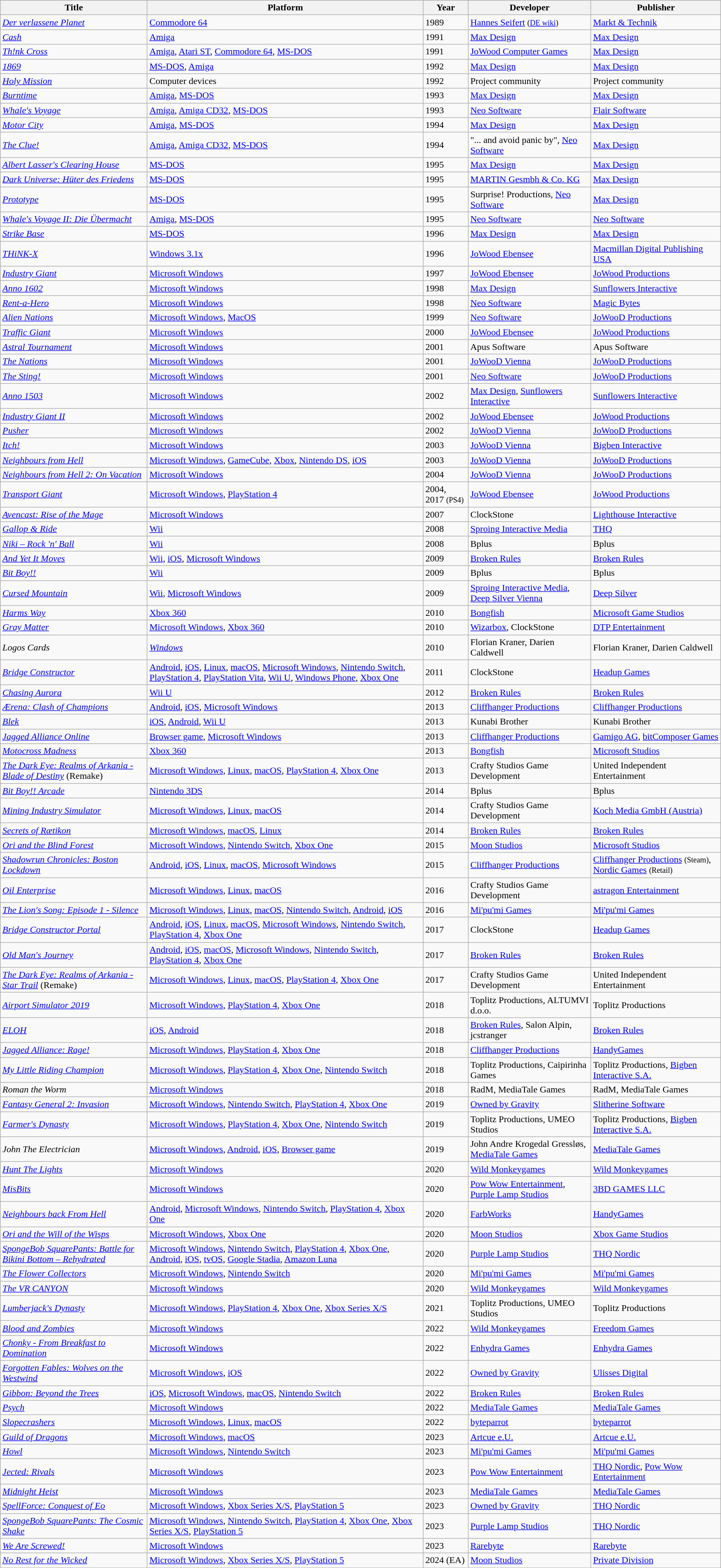<table class="sortable wikitable">
<tr>
<th>Title</th>
<th>Platform</th>
<th>Year</th>
<th>Developer</th>
<th>Publisher</th>
</tr>
<tr>
<td><em><a href='#'>Der verlassene Planet</a></em></td>
<td><a href='#'>Commodore 64</a></td>
<td>1989</td>
<td><a href='#'>Hannes Seifert</a> <small>(<a href='#'>DE wiki</a>)</small></td>
<td><a href='#'>Markt & Technik</a></td>
</tr>
<tr>
<td><em><a href='#'>Cash</a></em></td>
<td><a href='#'>Amiga</a></td>
<td>1991</td>
<td><a href='#'>Max Design</a></td>
<td><a href='#'>Max Design</a></td>
</tr>
<tr>
<td><em><a href='#'>Th!nk Cross</a></em></td>
<td><a href='#'>Amiga</a>, <a href='#'>Atari ST</a>, <a href='#'>Commodore 64</a>, <a href='#'>MS-DOS</a></td>
<td>1991</td>
<td><a href='#'>JoWood Computer Games</a></td>
<td><a href='#'>Max Design</a></td>
</tr>
<tr>
<td><em><a href='#'>1869</a></em></td>
<td><a href='#'>MS-DOS</a>, <a href='#'>Amiga</a></td>
<td>1992</td>
<td><a href='#'>Max Design</a></td>
<td><a href='#'>Max Design</a></td>
</tr>
<tr>
<td><em><a href='#'>Holy Mission</a></em></td>
<td>Computer devices</td>
<td>1992</td>
<td>Project community</td>
<td>Project community</td>
</tr>
<tr>
<td><em><a href='#'>Burntime</a></em></td>
<td><a href='#'>Amiga</a>, <a href='#'>MS-DOS</a></td>
<td>1993</td>
<td><a href='#'>Max Design</a></td>
<td><a href='#'>Max Design</a></td>
</tr>
<tr>
<td><em><a href='#'>Whale's Voyage</a></em></td>
<td><a href='#'>Amiga</a>, <a href='#'>Amiga CD32</a>, <a href='#'>MS-DOS</a></td>
<td>1993</td>
<td><a href='#'>Neo Software</a></td>
<td><a href='#'>Flair Software</a></td>
</tr>
<tr>
<td><em><a href='#'>Motor City</a></em></td>
<td><a href='#'>Amiga</a>, <a href='#'>MS-DOS</a></td>
<td>1994</td>
<td><a href='#'>Max Design</a></td>
<td><a href='#'>Max Design</a></td>
</tr>
<tr>
<td><em><a href='#'>The Clue!</a></em></td>
<td><a href='#'>Amiga</a>, <a href='#'>Amiga CD32</a>, <a href='#'>MS-DOS</a></td>
<td>1994</td>
<td>"... and avoid panic by", <a href='#'>Neo Software</a></td>
<td><a href='#'>Max Design</a></td>
</tr>
<tr>
<td><em><a href='#'>Albert Lasser's Clearing House</a></em></td>
<td><a href='#'>MS-DOS</a></td>
<td>1995</td>
<td><a href='#'>Max Design</a></td>
<td><a href='#'>Max Design</a></td>
</tr>
<tr>
<td><em><a href='#'>Dark Universe: Hüter des Friedens</a></em></td>
<td><a href='#'>MS-DOS</a></td>
<td>1995</td>
<td><a href='#'>MARTIN Gesmbh & Co. KG</a></td>
<td><a href='#'>Max Design</a></td>
</tr>
<tr>
<td><em><a href='#'>Prototype</a></em></td>
<td><a href='#'>MS-DOS</a></td>
<td>1995</td>
<td>Surprise! Productions, <a href='#'>Neo Software</a></td>
<td><a href='#'>Max Design</a></td>
</tr>
<tr>
<td><em><a href='#'>Whale's Voyage II: Die Übermacht</a></em></td>
<td><a href='#'>Amiga</a>, <a href='#'>MS-DOS</a></td>
<td>1995</td>
<td><a href='#'>Neo Software</a></td>
<td><a href='#'>Neo Software</a></td>
</tr>
<tr>
<td><em><a href='#'>Strike Base</a></em></td>
<td><a href='#'>MS-DOS</a></td>
<td>1996</td>
<td><a href='#'>Max Design</a></td>
<td><a href='#'>Max Design</a></td>
</tr>
<tr>
<td><em><a href='#'>THiNK-X</a></em></td>
<td><a href='#'>Windows 3.1x</a></td>
<td>1996</td>
<td><a href='#'>JoWood Ebensee</a></td>
<td><a href='#'>Macmillan Digital Publishing USA</a></td>
</tr>
<tr>
<td><em><a href='#'>Industry Giant</a></em></td>
<td><a href='#'>Microsoft Windows</a></td>
<td>1997</td>
<td><a href='#'>JoWood Ebensee</a></td>
<td><a href='#'>JoWood Productions</a></td>
</tr>
<tr>
<td><em><a href='#'>Anno 1602</a></em></td>
<td><a href='#'>Microsoft Windows</a></td>
<td>1998</td>
<td><a href='#'>Max Design</a></td>
<td><a href='#'>Sunflowers Interactive</a></td>
</tr>
<tr>
<td><em><a href='#'>Rent-a-Hero</a></em></td>
<td><a href='#'>Microsoft Windows</a></td>
<td>1998</td>
<td><a href='#'>Neo Software</a></td>
<td><a href='#'>Magic Bytes</a></td>
</tr>
<tr>
<td><em><a href='#'>Alien Nations</a></em></td>
<td><a href='#'>Microsoft Windows</a>, <a href='#'>MacOS</a></td>
<td>1999</td>
<td><a href='#'>Neo Software</a></td>
<td><a href='#'>JoWooD Productions</a></td>
</tr>
<tr>
<td><em><a href='#'>Traffic Giant</a></em></td>
<td><a href='#'>Microsoft Windows</a></td>
<td>2000</td>
<td><a href='#'>JoWood Ebensee</a></td>
<td><a href='#'>JoWood Productions</a></td>
</tr>
<tr>
<td><em><a href='#'>Astral Tournament</a></em></td>
<td><a href='#'>Microsoft Windows</a></td>
<td>2001</td>
<td>Apus Software</td>
<td>Apus Software</td>
</tr>
<tr>
<td><em><a href='#'>The Nations</a></em></td>
<td><a href='#'>Microsoft Windows</a></td>
<td>2001</td>
<td><a href='#'>JoWooD Vienna</a></td>
<td><a href='#'>JoWooD Productions</a></td>
</tr>
<tr>
<td><em><a href='#'>The Sting!</a></em></td>
<td><a href='#'>Microsoft Windows</a></td>
<td>2001</td>
<td><a href='#'>Neo Software</a></td>
<td><a href='#'>JoWooD Productions</a></td>
</tr>
<tr>
<td><em><a href='#'>Anno 1503</a></em></td>
<td><a href='#'>Microsoft Windows</a></td>
<td>2002</td>
<td><a href='#'>Max Design</a>, <a href='#'>Sunflowers Interactive</a></td>
<td><a href='#'>Sunflowers Interactive</a></td>
</tr>
<tr>
<td><em><a href='#'>Industry Giant II</a></em></td>
<td><a href='#'>Microsoft Windows</a></td>
<td>2002</td>
<td><a href='#'>JoWood Ebensee</a></td>
<td><a href='#'>JoWood Productions</a></td>
</tr>
<tr>
<td><em><a href='#'>Pusher</a></em></td>
<td><a href='#'>Microsoft Windows</a></td>
<td>2002</td>
<td><a href='#'>JoWooD Vienna</a></td>
<td><a href='#'>JoWooD Productions</a></td>
</tr>
<tr>
<td><em><a href='#'>Itch!</a></em></td>
<td><a href='#'>Microsoft Windows</a></td>
<td>2003</td>
<td><a href='#'>JoWooD Vienna</a></td>
<td><a href='#'>Bigben Interactive</a></td>
</tr>
<tr>
<td><em><a href='#'>Neighbours from Hell</a></em></td>
<td><a href='#'>Microsoft Windows</a>, <a href='#'>GameCube</a>, <a href='#'>Xbox</a>, <a href='#'>Nintendo DS</a>, <a href='#'>iOS</a></td>
<td>2003</td>
<td><a href='#'>JoWooD Vienna</a></td>
<td><a href='#'>JoWooD Productions</a></td>
</tr>
<tr>
<td><em><a href='#'>Neighbours from Hell 2: On Vacation</a></em></td>
<td><a href='#'>Microsoft Windows</a></td>
<td>2004</td>
<td><a href='#'>JoWooD Vienna</a></td>
<td><a href='#'>JoWooD Productions</a></td>
</tr>
<tr>
<td><em><a href='#'>Transport Giant</a></em></td>
<td><a href='#'>Microsoft Windows</a>, <a href='#'>PlayStation 4</a></td>
<td>2004, 2017 <small>(PS4)</small></td>
<td><a href='#'>JoWood Ebensee</a></td>
<td><a href='#'>JoWood Productions</a></td>
</tr>
<tr>
<td><em><a href='#'>Avencast: Rise of the Mage</a></em></td>
<td><a href='#'>Microsoft Windows</a></td>
<td>2007</td>
<td>ClockStone</td>
<td><a href='#'>Lighthouse Interactive</a></td>
</tr>
<tr>
<td><em><a href='#'>Gallop & Ride</a></em></td>
<td><a href='#'>Wii</a></td>
<td>2008</td>
<td><a href='#'>Sproing Interactive Media</a></td>
<td><a href='#'>THQ</a></td>
</tr>
<tr>
<td><em><a href='#'>Niki – Rock 'n' Ball</a></em></td>
<td><a href='#'>Wii</a></td>
<td>2008</td>
<td>Bplus</td>
<td>Bplus</td>
</tr>
<tr>
<td><em><a href='#'>And Yet It Moves</a></em></td>
<td><a href='#'>Wii</a>, <a href='#'>iOS</a>, <a href='#'>Microsoft Windows</a></td>
<td>2009</td>
<td><a href='#'>Broken Rules</a></td>
<td><a href='#'>Broken Rules</a></td>
</tr>
<tr>
<td><em><a href='#'>Bit Boy!!</a></em></td>
<td><a href='#'>Wii</a></td>
<td>2009</td>
<td>Bplus</td>
<td>Bplus</td>
</tr>
<tr>
<td><em><a href='#'>Cursed Mountain</a></em></td>
<td><a href='#'>Wii</a>, <a href='#'>Microsoft Windows</a></td>
<td>2009</td>
<td><a href='#'>Sproing Interactive Media</a>, <a href='#'>Deep Silver Vienna</a></td>
<td><a href='#'>Deep Silver</a></td>
</tr>
<tr>
<td><em><a href='#'>Harms Way</a></em></td>
<td><a href='#'>Xbox 360</a></td>
<td>2010</td>
<td><a href='#'>Bongfish</a></td>
<td><a href='#'>Microsoft Game Studios</a></td>
</tr>
<tr>
<td><em><a href='#'>Gray Matter</a></em></td>
<td><a href='#'>Microsoft Windows</a>, <a href='#'>Xbox 360</a></td>
<td>2010</td>
<td><a href='#'>Wizarbox</a>, ClockStone</td>
<td><a href='#'>DTP Entertainment</a></td>
</tr>
<tr>
<td><em>Logos Cards</em></td>
<td><em><a href='#'>Windows</a></em></td>
<td>2010</td>
<td>Florian Kraner, Darien Caldwell</td>
<td>Florian Kraner, Darien Caldwell</td>
</tr>
<tr>
<td><em><a href='#'>Bridge Constructor</a></em></td>
<td><a href='#'>Android</a>, <a href='#'>iOS</a>, <a href='#'>Linux</a>, <a href='#'>macOS</a>, <a href='#'>Microsoft Windows</a>, <a href='#'>Nintendo Switch</a>, <a href='#'>PlayStation 4</a>, <a href='#'>PlayStation Vita</a>, <a href='#'>Wii U</a>, <a href='#'>Windows Phone</a>, <a href='#'>Xbox One</a></td>
<td>2011</td>
<td>ClockStone</td>
<td><a href='#'>Headup Games</a></td>
</tr>
<tr>
<td><em><a href='#'>Chasing Aurora</a></em></td>
<td><a href='#'>Wii U</a></td>
<td>2012</td>
<td><a href='#'>Broken Rules</a></td>
<td><a href='#'>Broken Rules</a></td>
</tr>
<tr>
<td><em><a href='#'>Ærena: Clash of Champions</a></em></td>
<td><a href='#'>Android</a>, <a href='#'>iOS</a>, <a href='#'>Microsoft Windows</a></td>
<td>2013</td>
<td><a href='#'>Cliffhanger Productions</a></td>
<td><a href='#'>Cliffhanger Productions</a></td>
</tr>
<tr>
<td><em><a href='#'>Blek</a></em></td>
<td><a href='#'>iOS</a>, <a href='#'>Android</a>, <a href='#'>Wii U</a></td>
<td>2013</td>
<td>Kunabi Brother</td>
<td>Kunabi Brother</td>
</tr>
<tr>
<td><em><a href='#'>Jagged Alliance Online</a></em></td>
<td><a href='#'>Browser game</a>, <a href='#'>Microsoft Windows</a></td>
<td>2013</td>
<td><a href='#'>Cliffhanger Productions</a></td>
<td><a href='#'>Gamigo AG</a>, <a href='#'>bitComposer Games</a></td>
</tr>
<tr>
<td><em><a href='#'>Motocross Madness</a></em></td>
<td><a href='#'>Xbox 360</a></td>
<td>2013</td>
<td><a href='#'>Bongfish</a></td>
<td><a href='#'>Microsoft Studios</a></td>
</tr>
<tr>
<td><em><a href='#'>The Dark Eye: Realms of Arkania - Blade of Destiny</a></em> (Remake)</td>
<td><a href='#'>Microsoft Windows</a>, <a href='#'>Linux</a>, <a href='#'>macOS</a>, <a href='#'>PlayStation 4</a>, <a href='#'>Xbox One</a></td>
<td>2013</td>
<td>Crafty Studios Game Development</td>
<td>United Independent Entertainment</td>
</tr>
<tr>
<td><em><a href='#'>Bit Boy!! Arcade</a></em></td>
<td><a href='#'>Nintendo 3DS</a></td>
<td>2014</td>
<td>Bplus</td>
<td>Bplus</td>
</tr>
<tr>
<td><em><a href='#'>Mining Industry Simulator</a></em></td>
<td><a href='#'>Microsoft Windows</a>, <a href='#'>Linux</a>, <a href='#'>macOS</a></td>
<td>2014</td>
<td>Crafty Studios Game Development</td>
<td><a href='#'>Koch Media GmbH (Austria)</a></td>
</tr>
<tr>
<td><em><a href='#'>Secrets of Rætikon</a></em></td>
<td><a href='#'>Microsoft Windows</a>, <a href='#'>macOS</a>, <a href='#'>Linux</a></td>
<td>2014</td>
<td><a href='#'>Broken Rules</a></td>
<td><a href='#'>Broken Rules</a></td>
</tr>
<tr>
<td><em><a href='#'>Ori and the Blind Forest</a></em></td>
<td><a href='#'>Microsoft Windows</a>, <a href='#'>Nintendo Switch</a>, <a href='#'>Xbox One</a></td>
<td>2015</td>
<td><a href='#'>Moon Studios</a></td>
<td><a href='#'>Microsoft Studios</a></td>
</tr>
<tr>
<td><em><a href='#'>Shadowrun Chronicles: Boston Lockdown</a></em></td>
<td><a href='#'>Android</a>, <a href='#'>iOS</a>, <a href='#'>Linux</a>, <a href='#'>macOS</a>, <a href='#'>Microsoft Windows</a></td>
<td>2015</td>
<td><a href='#'>Cliffhanger Productions</a></td>
<td><a href='#'>Cliffhanger Productions</a> <small>(Steam)</small>, <a href='#'>Nordic Games</a> <small>(Retail)</small></td>
</tr>
<tr>
<td><em><a href='#'>Oil Enterprise</a></em></td>
<td><a href='#'>Microsoft Windows</a>, <a href='#'>Linux</a>, <a href='#'>macOS</a></td>
<td>2016</td>
<td>Crafty Studios Game Development</td>
<td><a href='#'>astragon Entertainment</a></td>
</tr>
<tr>
<td><em><a href='#'>The Lion's Song: Episode 1 - Silence</a></em></td>
<td><a href='#'>Microsoft Windows</a>, <a href='#'>Linux</a>, <a href='#'>macOS</a>, <a href='#'>Nintendo Switch</a>, <a href='#'>Android</a>, <a href='#'>iOS</a></td>
<td>2016</td>
<td><a href='#'>Mi'pu'mi Games</a></td>
<td><a href='#'>Mi'pu'mi Games</a></td>
</tr>
<tr>
<td><em><a href='#'>Bridge Constructor Portal</a></em></td>
<td><a href='#'>Android</a>, <a href='#'>iOS</a>, <a href='#'>Linux</a>, <a href='#'>macOS</a>, <a href='#'>Microsoft Windows</a>, <a href='#'>Nintendo Switch</a>, <a href='#'>PlayStation 4</a>, <a href='#'>Xbox One</a></td>
<td>2017</td>
<td>ClockStone</td>
<td><a href='#'>Headup Games</a></td>
</tr>
<tr>
<td><em><a href='#'>Old Man's Journey</a></em></td>
<td><a href='#'>Android</a>, <a href='#'>iOS</a>, <a href='#'>macOS</a>, <a href='#'>Microsoft Windows</a>, <a href='#'>Nintendo Switch</a>, <a href='#'>PlayStation 4</a>, <a href='#'>Xbox One</a></td>
<td>2017</td>
<td><a href='#'>Broken Rules</a></td>
<td><a href='#'>Broken Rules</a></td>
</tr>
<tr>
<td><em><a href='#'>The Dark Eye: Realms of Arkania - Star Trail</a></em> (Remake)</td>
<td><a href='#'>Microsoft Windows</a>, <a href='#'>Linux</a>, <a href='#'>macOS</a>, <a href='#'>PlayStation 4</a>, <a href='#'>Xbox One</a></td>
<td>2017</td>
<td>Crafty Studios Game Development</td>
<td>United Independent Entertainment</td>
</tr>
<tr>
<td><em><a href='#'>Airport Simulator 2019</a></em></td>
<td><a href='#'>Microsoft Windows</a>, <a href='#'>PlayStation 4</a>, <a href='#'>Xbox One</a></td>
<td>2018</td>
<td>Toplitz Productions, ALTUMVI d.o.o.</td>
<td>Toplitz Productions</td>
</tr>
<tr>
<td><em><a href='#'>ELOH</a></em></td>
<td><a href='#'>iOS</a>, <a href='#'>Android</a></td>
<td>2018</td>
<td><a href='#'>Broken Rules</a>, Salon Alpin, jcstranger</td>
<td><a href='#'>Broken Rules</a></td>
</tr>
<tr>
<td><em><a href='#'>Jagged Alliance: Rage!</a></em></td>
<td><a href='#'>Microsoft Windows</a>, <a href='#'>PlayStation 4</a>, <a href='#'>Xbox One</a></td>
<td>2018</td>
<td><a href='#'>Cliffhanger Productions</a></td>
<td><a href='#'>HandyGames</a></td>
</tr>
<tr>
<td><em><a href='#'>My Little Riding Champion</a></em></td>
<td><a href='#'>Microsoft Windows</a>, <a href='#'>PlayStation 4</a>, <a href='#'>Xbox One</a>, <a href='#'>Nintendo Switch</a></td>
<td>2018</td>
<td>Toplitz Productions, Caipirinha Games</td>
<td>Toplitz Productions, <a href='#'>Bigben Interactive S.A.</a></td>
</tr>
<tr>
<td><em>Roman the Worm</em></td>
<td><a href='#'>Microsoft Windows</a></td>
<td>2018</td>
<td>RadM, MediaTale Games</td>
<td>RadM, MediaTale Games</td>
</tr>
<tr>
<td><em><a href='#'>Fantasy General 2: Invasion</a></em></td>
<td><a href='#'>Microsoft Windows</a>, <a href='#'>Nintendo Switch</a>, <a href='#'>PlayStation 4</a>, <a href='#'>Xbox One</a></td>
<td>2019</td>
<td><a href='#'>Owned by Gravity</a></td>
<td><a href='#'>Slitherine Software</a></td>
</tr>
<tr>
<td><em><a href='#'>Farmer's Dynasty</a></em></td>
<td><a href='#'>Microsoft Windows</a>, <a href='#'>PlayStation 4</a>, <a href='#'>Xbox One</a>, <a href='#'>Nintendo Switch</a></td>
<td>2019</td>
<td>Toplitz Productions, UMEO Studios</td>
<td>Toplitz Productions, <a href='#'>Bigben Interactive S.A.</a></td>
</tr>
<tr>
<td><em>John The Electrician</em></td>
<td><a href='#'>Microsoft Windows</a>, <a href='#'>Android</a>, <a href='#'>iOS</a>, <a href='#'>Browser game</a></td>
<td>2019</td>
<td>John Andre Krogedal Gressløs, <a href='#'>MediaTale Games</a></td>
<td><a href='#'>MediaTale Games</a></td>
</tr>
<tr>
<td><em><a href='#'>Hunt The Lights</a></em></td>
<td><a href='#'>Microsoft Windows</a></td>
<td>2020</td>
<td><a href='#'>Wild Monkeygames</a></td>
<td><a href='#'>Wild Monkeygames</a></td>
</tr>
<tr>
<td><em><a href='#'>MisBits</a></em></td>
<td><a href='#'>Microsoft Windows</a></td>
<td>2020</td>
<td><a href='#'>Pow Wow Entertainment</a>, <a href='#'>Purple Lamp Studios</a></td>
<td><a href='#'>3BD GAMES LLC</a></td>
</tr>
<tr>
<td><em><a href='#'>Neighbours back From Hell</a></em></td>
<td><a href='#'>Android</a>, <a href='#'>Microsoft Windows</a>, <a href='#'>Nintendo Switch</a>, <a href='#'>PlayStation 4</a>, <a href='#'>Xbox One</a></td>
<td>2020</td>
<td><a href='#'>FarbWorks</a></td>
<td><a href='#'>HandyGames</a></td>
</tr>
<tr>
<td><em><a href='#'>Ori and the Will of the Wisps</a></em></td>
<td><a href='#'>Microsoft Windows</a>, <a href='#'>Xbox One</a></td>
<td>2020</td>
<td><a href='#'>Moon Studios</a></td>
<td><a href='#'>Xbox Game Studios</a></td>
</tr>
<tr>
<td><em><a href='#'>SpongeBob SquarePants: Battle for Bikini Bottom – Rehydrated</a></em></td>
<td><a href='#'>Microsoft Windows</a>, <a href='#'>Nintendo Switch</a>, <a href='#'>PlayStation 4</a>, <a href='#'>Xbox One</a>, <a href='#'>Android</a>, <a href='#'>iOS</a>, <a href='#'>tvOS</a>, <a href='#'>Google Stadia</a>, <a href='#'>Amazon Luna</a></td>
<td>2020</td>
<td><a href='#'>Purple Lamp Studios</a></td>
<td><a href='#'>THQ Nordic</a></td>
</tr>
<tr>
<td><em><a href='#'>The Flower Collectors</a></em></td>
<td><a href='#'>Microsoft Windows</a>, <a href='#'>Nintendo Switch</a></td>
<td>2020</td>
<td><a href='#'>Mi'pu'mi Games</a></td>
<td><a href='#'>Mi'pu'mi Games</a></td>
</tr>
<tr>
<td><em><a href='#'>The VR CANYON</a></em></td>
<td><a href='#'>Microsoft Windows</a></td>
<td>2020</td>
<td><a href='#'>Wild Monkeygames</a></td>
<td><a href='#'>Wild Monkeygames</a></td>
</tr>
<tr>
<td><em><a href='#'>Lumberjack's Dynasty</a></em></td>
<td><a href='#'>Microsoft Windows</a>, <a href='#'>PlayStation 4</a>, <a href='#'>Xbox One</a>, <a href='#'>Xbox Series X/S</a></td>
<td>2021</td>
<td>Toplitz Productions, UMEO Studios</td>
<td>Toplitz Productions</td>
</tr>
<tr>
<td><em><a href='#'>Blood and Zombies</a></em></td>
<td><a href='#'>Microsoft Windows</a></td>
<td>2022</td>
<td><a href='#'>Wild Monkeygames</a></td>
<td><a href='#'>Freedom Games</a></td>
</tr>
<tr>
<td><em><a href='#'>Chonky - From Breakfast to Domination</a></em></td>
<td><a href='#'>Microsoft Windows</a></td>
<td>2022</td>
<td><a href='#'>Enhydra Games</a></td>
<td><a href='#'>Enhydra Games</a></td>
</tr>
<tr>
<td><em><a href='#'>Forgotten Fables: Wolves on the Westwind</a></em></td>
<td><a href='#'>Microsoft Windows</a>, <a href='#'>iOS</a></td>
<td>2022</td>
<td><a href='#'>Owned by Gravity</a></td>
<td><a href='#'>Ulisses Digital</a></td>
</tr>
<tr>
<td><em><a href='#'>Gibbon: Beyond the Trees</a></em></td>
<td><a href='#'>iOS</a>, <a href='#'>Microsoft Windows</a>, <a href='#'>macOS</a>, <a href='#'>Nintendo Switch</a></td>
<td>2022</td>
<td><a href='#'>Broken Rules</a></td>
<td><a href='#'>Broken Rules</a></td>
</tr>
<tr>
<td><em><a href='#'>Psych</a></em></td>
<td><a href='#'>Microsoft Windows</a></td>
<td>2022</td>
<td><a href='#'>MediaTale Games</a></td>
<td><a href='#'>MediaTale Games</a></td>
</tr>
<tr>
<td><em><a href='#'>Slopecrashers</a></em></td>
<td><a href='#'>Microsoft Windows</a>, <a href='#'>Linux</a>, <a href='#'>macOS</a></td>
<td>2022</td>
<td><a href='#'>byteparrot</a></td>
<td><a href='#'>byteparrot</a></td>
</tr>
<tr>
<td><em><a href='#'>Guild of Dragons</a></em></td>
<td><a href='#'>Microsoft Windows</a>, <a href='#'>macOS</a></td>
<td>2023</td>
<td><a href='#'>Artcue e.U.</a></td>
<td><a href='#'>Artcue e.U.</a></td>
</tr>
<tr>
<td><em><a href='#'>Howl</a></em></td>
<td><a href='#'>Microsoft Windows</a>, <a href='#'>Nintendo Switch</a></td>
<td>2023</td>
<td><a href='#'>Mi'pu'mi Games</a></td>
<td><a href='#'>Mi'pu'mi Games</a></td>
</tr>
<tr>
<td><em><a href='#'>Jected: Rivals</a></em></td>
<td><a href='#'>Microsoft Windows</a></td>
<td>2023</td>
<td><a href='#'>Pow Wow Entertainment</a></td>
<td><a href='#'>THQ Nordic</a>, <a href='#'>Pow Wow Entertainment</a></td>
</tr>
<tr>
<td><em><a href='#'>Midnight Heist</a></em></td>
<td><a href='#'>Microsoft Windows</a></td>
<td>2023</td>
<td><a href='#'>MediaTale Games</a></td>
<td><a href='#'>MediaTale Games</a></td>
</tr>
<tr>
<td><em><a href='#'>SpellForce: Conquest of Eo</a></em></td>
<td><a href='#'>Microsoft Windows</a>, <a href='#'>Xbox Series X/S</a>, <a href='#'>PlayStation 5</a></td>
<td>2023</td>
<td><a href='#'>Owned by Gravity</a></td>
<td><a href='#'>THQ Nordic</a></td>
</tr>
<tr>
<td><em><a href='#'>SpongeBob SquarePants: The Cosmic Shake</a></em></td>
<td><a href='#'>Microsoft Windows</a>, <a href='#'>Nintendo Switch</a>, <a href='#'>PlayStation 4</a>, <a href='#'>Xbox One</a>, <a href='#'>Xbox Series X/S</a>, <a href='#'>PlayStation 5</a></td>
<td>2023</td>
<td><a href='#'>Purple Lamp Studios</a></td>
<td><a href='#'>THQ Nordic</a></td>
</tr>
<tr>
<td><em><a href='#'>We Are Screwed!</a></em></td>
<td><a href='#'>Microsoft Windows</a></td>
<td>2023</td>
<td><a href='#'>Rarebyte</a></td>
<td><a href='#'>Rarebyte</a></td>
</tr>
<tr>
<td><em><a href='#'>No Rest for the Wicked</a></em></td>
<td><a href='#'>Microsoft Windows</a>, <a href='#'>Xbox Series X/S</a>, <a href='#'>PlayStation 5</a></td>
<td>2024 (EA)</td>
<td><a href='#'>Moon Studios</a></td>
<td><a href='#'>Private Division</a></td>
</tr>
</table>
